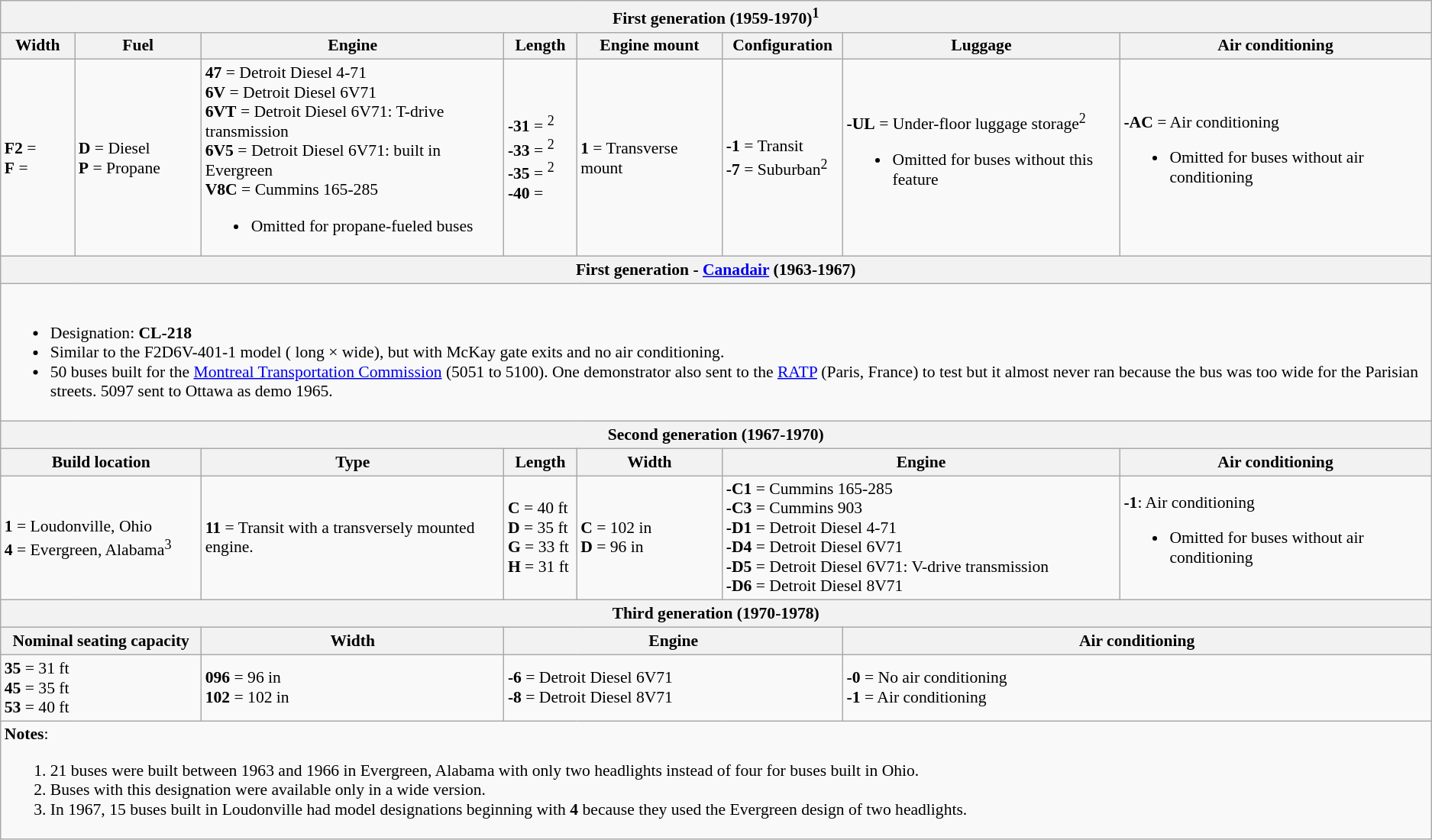<table class="wikitable" style="font-size: 90%;" |>
<tr>
<th colspan=8>First generation (1959-1970)<sup>1</sup></th>
</tr>
<tr>
<th>Width</th>
<th>Fuel</th>
<th>Engine</th>
<th>Length</th>
<th>Engine mount</th>
<th>Configuration</th>
<th>Luggage</th>
<th>Air conditioning</th>
</tr>
<tr>
<td><strong>F2</strong> = <br><strong>F</strong>    = </td>
<td nowrap><strong>D</strong> = Diesel<br><strong>P</strong> = Propane</td>
<td><strong>47</strong> = Detroit Diesel 4-71<br><strong>6V</strong> = Detroit Diesel 6V71<br><strong>6VT</strong> = Detroit Diesel 6V71: T-drive transmission<br><strong>6V5</strong> = Detroit Diesel 6V71: built in Evergreen<br><strong>V8C</strong> = Cummins 165-285<br><ul><li>Omitted for propane-fueled buses</li></ul></td>
<td nowrap><strong>-31</strong> = <sup>2</sup><br><strong>-33</strong> = <sup>2</sup><br><strong>-35</strong> = <sup>2</sup><br><strong>-40</strong> = </td>
<td><strong>1</strong> = Transverse mount</td>
<td nowrap><strong>-1</strong> = Transit<br><strong>-7</strong> = Suburban<sup>2</sup></td>
<td><strong>-UL</strong> = Under-floor luggage storage<sup>2</sup><br><ul><li>Omitted for buses without this feature</li></ul></td>
<td><strong>-AC</strong> = Air conditioning<br><ul><li>Omitted for buses without air conditioning</li></ul></td>
</tr>
<tr>
<th colspan=8>First generation - <a href='#'>Canadair</a> (1963-1967)</th>
</tr>
<tr>
<td colspan=8><br><ul><li>Designation: <strong>CL-218</strong></li><li>Similar to the F2D6V-401-1 model ( long ×  wide), but with McKay gate exits and no air conditioning.</li><li>50 buses built for the <a href='#'>Montreal Transportation Commission</a> (5051 to 5100). One demonstrator also sent to the <a href='#'>RATP</a> (Paris, France) to test but it almost never ran because the bus was too wide for the Parisian streets. 5097 sent to Ottawa as demo 1965.</li></ul></td>
</tr>
<tr>
<th colspan=9>Second generation (1967-1970)</th>
</tr>
<tr>
<th colspan=2>Build location</th>
<th>Type</th>
<th>Length</th>
<th>Width</th>
<th colspan=2>Engine</th>
<th>Air conditioning</th>
</tr>
<tr>
<td nowrap colspan=2><strong>1</strong> =  Loudonville, Ohio<br><strong>4</strong> =  Evergreen, Alabama<sup>3</sup></td>
<td><strong>11</strong> =  Transit with a transversely mounted engine.</td>
<td><strong>C</strong> =  40 ft<br><strong>D</strong> =  35 ft<br><strong>G</strong> =  33 ft<br><strong>H</strong> =  31 ft</td>
<td><strong>C</strong> =  102 in<br><strong>D</strong> =  96 in</td>
<td colspan=2><strong>-C1</strong> =  Cummins 165-285<br><strong>-C3</strong> =  Cummins 903<br><strong>-D1</strong> =  Detroit Diesel 4-71<br><strong>-D4</strong> =  Detroit Diesel 6V71<br><strong>-D5</strong> =  Detroit Diesel 6V71: V-drive transmission<br><strong>-D6</strong> =  Detroit Diesel 8V71</td>
<td><strong>-1</strong>: Air conditioning<br><ul><li>Omitted for buses without air conditioning</li></ul></td>
</tr>
<tr>
<th colspan=8>Third generation (1970-1978)</th>
</tr>
<tr>
<th colspan=2>Nominal seating capacity</th>
<th>Width</th>
<th colspan=3>Engine</th>
<th colspan=2>Air conditioning</th>
</tr>
<tr>
<td colspan=2><strong>35</strong> = 31 ft<br><strong>45</strong> = 35 ft<br><strong>53</strong> = 40 ft</td>
<td><strong>096</strong> = 96 in<br><strong>102</strong> = 102 in</td>
<td colspan=3><strong>-6</strong> = Detroit Diesel 6V71<br><strong>-8</strong> = Detroit Diesel 8V71</td>
<td colspan=2><strong>-0</strong> = No air conditioning<br><strong>-1</strong> = Air conditioning</td>
</tr>
<tr>
<td colspan=9><strong>Notes</strong>:<br><ol><li>21 buses were built between 1963 and 1966 in Evergreen, Alabama with only two headlights instead of four for buses built in Ohio.</li><li>Buses with this designation were available only in a  wide version.</li><li>In 1967, 15 buses built in Loudonville had model designations beginning with <strong>4</strong> because they used the Evergreen design of two headlights.</li></ol></td>
</tr>
</table>
